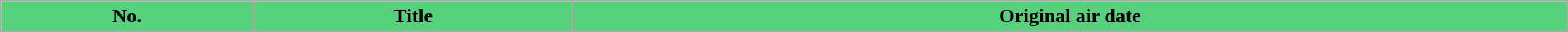<table class="wikitable plainrowheaders" style="width: 100%">
<tr>
<th style="background:#56d27d;">No.</th>
<th style="background:#56d27d;">Title</th>
<th style="background:#56d27d;">Original air date<br>
























</th>
</tr>
</table>
